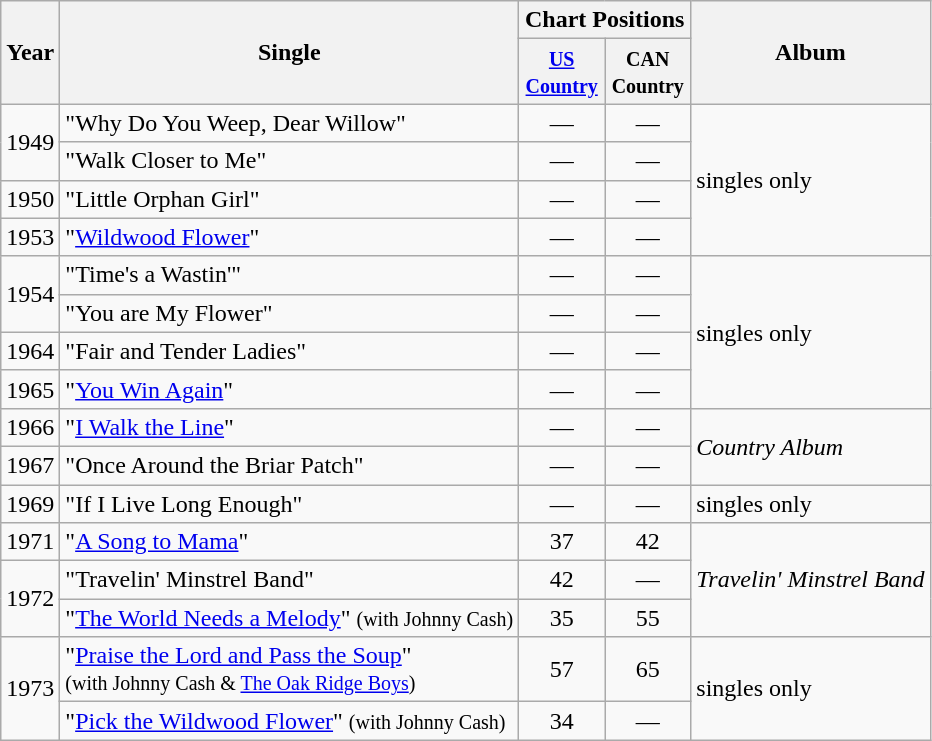<table class="wikitable">
<tr>
<th rowspan="2">Year</th>
<th rowspan="2">Single</th>
<th colspan="2">Chart Positions</th>
<th rowspan="2">Album</th>
</tr>
<tr>
<th width="50"><small><a href='#'>US Country</a></small></th>
<th width="50"><small>CAN Country</small></th>
</tr>
<tr>
<td rowspan="2">1949</td>
<td>"Why Do You Weep, Dear Willow"</td>
<td align="center">—</td>
<td align="center">—</td>
<td rowspan="4">singles only</td>
</tr>
<tr>
<td>"Walk Closer to Me"</td>
<td align="center">—</td>
<td align="center">—</td>
</tr>
<tr>
<td>1950</td>
<td>"Little Orphan Girl"</td>
<td align="center">—</td>
<td align="center">—</td>
</tr>
<tr>
<td>1953</td>
<td>"<a href='#'>Wildwood Flower</a>"</td>
<td align="center">—</td>
<td align="center">—</td>
</tr>
<tr>
<td rowspan="2">1954</td>
<td>"Time's a Wastin'"</td>
<td align="center">—</td>
<td align="center">—</td>
<td rowspan="4">singles only</td>
</tr>
<tr>
<td>"You are My Flower"</td>
<td align="center">—</td>
<td align="center">—</td>
</tr>
<tr>
<td>1964</td>
<td>"Fair and Tender Ladies"</td>
<td align="center">—</td>
<td align="center">—</td>
</tr>
<tr>
<td>1965</td>
<td>"<a href='#'>You Win Again</a>"</td>
<td align="center">—</td>
<td align="center">—</td>
</tr>
<tr>
<td>1966</td>
<td>"<a href='#'>I Walk the Line</a>"</td>
<td align="center">—</td>
<td align="center">—</td>
<td rowspan="2"><em>Country Album</em></td>
</tr>
<tr>
<td>1967</td>
<td>"Once Around the Briar Patch"</td>
<td align="center">—</td>
<td align="center">—</td>
</tr>
<tr>
<td>1969</td>
<td>"If I Live Long Enough"</td>
<td align="center">—</td>
<td align="center">—</td>
<td rowspan="1">singles only</td>
</tr>
<tr>
<td>1971</td>
<td>"<a href='#'>A Song to Mama</a>"</td>
<td align="center">37</td>
<td align="center">42</td>
<td rowspan="3"><em>Travelin' Minstrel Band</em></td>
</tr>
<tr>
<td rowspan="2">1972</td>
<td>"Travelin' Minstrel Band"</td>
<td align="center">42</td>
<td align="center">—</td>
</tr>
<tr>
<td>"<a href='#'>The World Needs a Melody</a>" <small>(with Johnny Cash)</small></td>
<td align="center">35</td>
<td align="center">55</td>
</tr>
<tr>
<td rowspan="2">1973</td>
<td>"<a href='#'>Praise the Lord and Pass the Soup</a>"<br><small>(with Johnny Cash & <a href='#'>The Oak Ridge Boys</a>)</small></td>
<td align="center">57</td>
<td align="center">65</td>
<td rowspan="2">singles only</td>
</tr>
<tr>
<td>"<a href='#'>Pick the Wildwood Flower</a>" <small>(with Johnny Cash)</small></td>
<td align="center">34</td>
<td align="center">—</td>
</tr>
</table>
